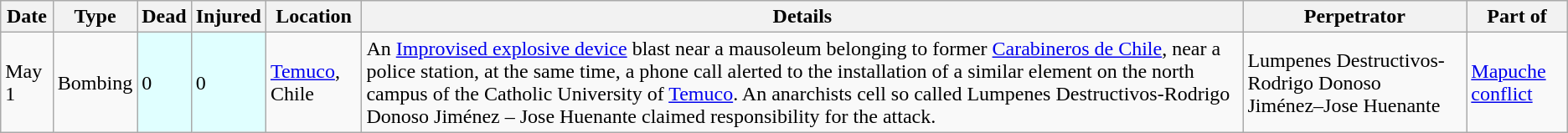<table class="wikitable" border="1">
<tr>
<th>Date</th>
<th>Type</th>
<th data-sort-type="number">Dead</th>
<th data-sort-type="number">Injured</th>
<th>Location</th>
<th class="unsortable">Details</th>
<th>Perpetrator</th>
<th>Part of<br></th>
</tr>
<tr>
<td>May 1</td>
<td>Bombing</td>
<td style="background:#E0FFFF;text-align:left">0</td>
<td style="background:#E0FFFF;text-align:left">0</td>
<td><a href='#'>Temuco</a>, Chile</td>
<td>An <a href='#'>Improvised explosive device</a> blast near a mausoleum belonging to former <a href='#'>Carabineros de Chile</a>, near a police station, at the same time, a phone call alerted to the installation of a similar element on the north campus of the Catholic University of <a href='#'>Temuco</a>. An anarchists cell so called Lumpenes Destructivos-Rodrigo Donoso Jiménez – Jose Huenante claimed responsibility for the attack.</td>
<td>Lumpenes Destructivos-Rodrigo Donoso Jiménez–Jose Huenante</td>
<td><a href='#'>Mapuche conflict</a></td>
</tr>
</table>
